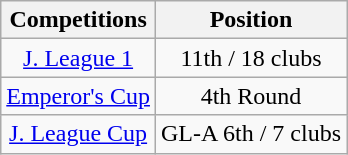<table class="wikitable" style="text-align:center;">
<tr>
<th>Competitions</th>
<th>Position</th>
</tr>
<tr>
<td><a href='#'>J. League 1</a></td>
<td>11th / 18 clubs</td>
</tr>
<tr>
<td><a href='#'>Emperor's Cup</a></td>
<td>4th Round</td>
</tr>
<tr>
<td><a href='#'>J. League Cup</a></td>
<td>GL-A 6th / 7 clubs</td>
</tr>
</table>
